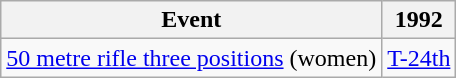<table class="wikitable" style="text-align: center">
<tr>
<th>Event</th>
<th>1992</th>
</tr>
<tr>
<td align=left><a href='#'>50 metre rifle three positions</a> (women)</td>
<td><a href='#'>T-24th</a></td>
</tr>
</table>
